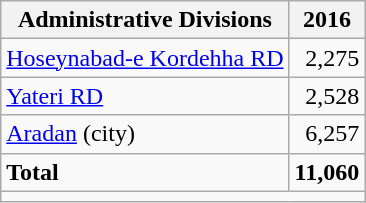<table class="wikitable">
<tr>
<th>Administrative Divisions</th>
<th>2016</th>
</tr>
<tr>
<td><a href='#'>Hoseynabad-e Kordehha RD</a></td>
<td style="text-align: right;">2,275</td>
</tr>
<tr>
<td><a href='#'>Yateri RD</a></td>
<td style="text-align: right;">2,528</td>
</tr>
<tr>
<td><a href='#'>Aradan</a> (city)</td>
<td style="text-align: right;">6,257</td>
</tr>
<tr>
<td><strong>Total</strong></td>
<td style="text-align: right;"><strong>11,060</strong></td>
</tr>
<tr>
<td colspan=2></td>
</tr>
</table>
